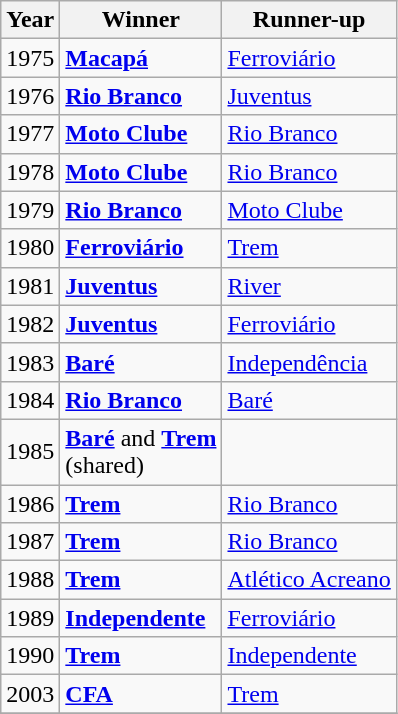<table class="sortable plainrowheaders wikitable">
<tr>
<th scope=col>Year</th>
<th scope=col>Winner</th>
<th scope=col>Runner-up</th>
</tr>
<tr>
<td>1975</td>
<td> <strong><a href='#'>Macapá</a></strong></td>
<td> <a href='#'>Ferroviário</a></td>
</tr>
<tr>
<td>1976</td>
<td> <strong><a href='#'>Rio Branco</a></strong></td>
<td> <a href='#'>Juventus</a></td>
</tr>
<tr>
<td>1977</td>
<td> <strong><a href='#'>Moto Clube</a></strong></td>
<td> <a href='#'>Rio Branco</a></td>
</tr>
<tr>
<td>1978</td>
<td> <strong><a href='#'>Moto Clube</a></strong></td>
<td> <a href='#'>Rio Branco</a></td>
</tr>
<tr>
<td>1979</td>
<td> <strong><a href='#'>Rio Branco</a></strong></td>
<td> <a href='#'>Moto Clube</a></td>
</tr>
<tr>
<td>1980</td>
<td> <strong><a href='#'>Ferroviário</a></strong></td>
<td> <a href='#'>Trem</a></td>
</tr>
<tr>
<td>1981</td>
<td> <strong><a href='#'>Juventus</a></strong></td>
<td> <a href='#'>River</a></td>
</tr>
<tr>
<td>1982</td>
<td> <strong><a href='#'>Juventus</a></strong></td>
<td> <a href='#'>Ferroviário</a></td>
</tr>
<tr>
<td>1983</td>
<td> <strong><a href='#'>Baré</a></strong></td>
<td> <a href='#'>Independência</a></td>
</tr>
<tr>
<td>1984</td>
<td> <strong><a href='#'>Rio Branco</a></strong></td>
<td> <a href='#'>Baré</a></td>
</tr>
<tr>
<td>1985</td>
<td> <strong><a href='#'>Baré</a></strong> and  <strong><a href='#'>Trem</a></strong><br>(shared)</td>
<td></td>
</tr>
<tr>
<td>1986</td>
<td> <strong><a href='#'>Trem</a></strong></td>
<td> <a href='#'>Rio Branco</a></td>
</tr>
<tr>
<td>1987</td>
<td> <strong><a href='#'>Trem</a></strong></td>
<td> <a href='#'>Rio Branco</a></td>
</tr>
<tr>
<td>1988</td>
<td> <strong><a href='#'>Trem</a></strong></td>
<td> <a href='#'>Atlético Acreano</a></td>
</tr>
<tr>
<td>1989</td>
<td> <strong><a href='#'>Independente</a></strong></td>
<td> <a href='#'>Ferroviário</a></td>
</tr>
<tr>
<td>1990</td>
<td> <strong><a href='#'>Trem</a></strong></td>
<td> <a href='#'>Independente</a></td>
</tr>
<tr>
<td>2003</td>
<td> <strong><a href='#'>CFA</a></strong></td>
<td> <a href='#'>Trem</a></td>
</tr>
<tr>
</tr>
</table>
